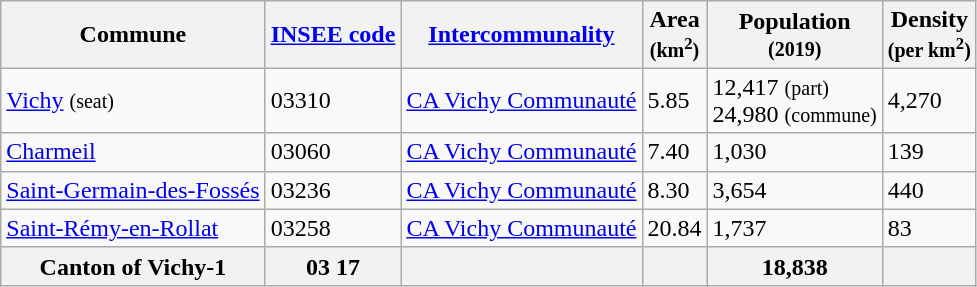<table class="wikitable">
<tr>
<th>Commune</th>
<th><a href='#'>INSEE code</a></th>
<th><a href='#'>Intercommunality</a></th>
<th>Area<br><small>(km<sup>2</sup>)</small></th>
<th>Population<br><small>(2019)</small></th>
<th>Density<br><small>(per km<sup>2</sup>)</small></th>
</tr>
<tr>
<td><a href='#'>Vichy</a> <small>(seat)</small></td>
<td>03310</td>
<td><a href='#'>CA Vichy Communauté</a></td>
<td>5.85</td>
<td>12,417 <small>(part)</small><br>24,980 <small>(commune)</small></td>
<td>4,270</td>
</tr>
<tr>
<td><a href='#'>Charmeil</a></td>
<td>03060</td>
<td><a href='#'>CA Vichy Communauté</a></td>
<td>7.40</td>
<td>1,030</td>
<td>139</td>
</tr>
<tr>
<td><a href='#'>Saint-Germain-des-Fossés</a></td>
<td>03236</td>
<td><a href='#'>CA Vichy Communauté</a></td>
<td>8.30</td>
<td>3,654</td>
<td>440</td>
</tr>
<tr>
<td><a href='#'>Saint-Rémy-en-Rollat</a></td>
<td>03258</td>
<td><a href='#'>CA Vichy Communauté</a></td>
<td>20.84</td>
<td>1,737</td>
<td>83</td>
</tr>
<tr>
<th>Canton of Vichy-1</th>
<th>03 17</th>
<th></th>
<th></th>
<th>18,838</th>
<th></th>
</tr>
</table>
